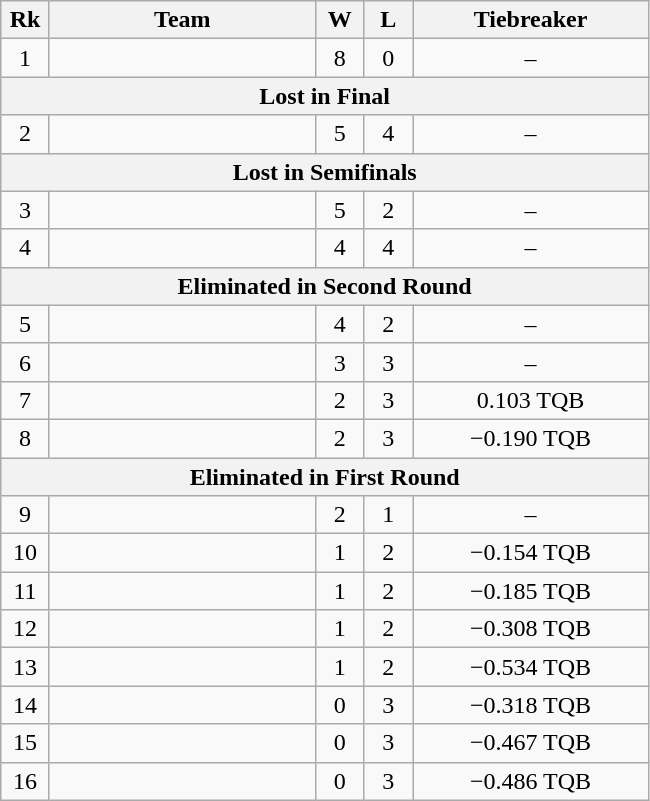<table class=wikitable style=text-align:center>
<tr>
<th width=25>Rk</th>
<th width=170>Team</th>
<th width=25>W</th>
<th width=25>L</th>
<th width=150>Tiebreaker</th>
</tr>
<tr>
<td>1</td>
<td align=left></td>
<td>8</td>
<td>0</td>
<td>–</td>
</tr>
<tr>
<th colspan="6">Lost in Final</th>
</tr>
<tr>
<td>2</td>
<td align=left></td>
<td>5</td>
<td>4</td>
<td>–</td>
</tr>
<tr>
<th colspan="6">Lost in Semifinals</th>
</tr>
<tr>
<td>3</td>
<td align=left></td>
<td>5</td>
<td>2</td>
<td>–</td>
</tr>
<tr>
<td>4</td>
<td align=left></td>
<td>4</td>
<td>4</td>
<td>–</td>
</tr>
<tr>
<th colspan="6">Eliminated in Second Round</th>
</tr>
<tr>
<td>5</td>
<td align=left></td>
<td>4</td>
<td>2</td>
<td>–</td>
</tr>
<tr>
<td>6</td>
<td align=left></td>
<td>3</td>
<td>3</td>
<td>–</td>
</tr>
<tr>
<td>7</td>
<td align=left></td>
<td>2</td>
<td>3</td>
<td>0.103 TQB</td>
</tr>
<tr>
<td>8</td>
<td align=left></td>
<td>2</td>
<td>3</td>
<td>−0.190 TQB</td>
</tr>
<tr>
<th colspan="6">Eliminated in First Round</th>
</tr>
<tr>
<td>9</td>
<td align=left></td>
<td>2</td>
<td>1</td>
<td>–</td>
</tr>
<tr>
<td>10</td>
<td align=left></td>
<td>1</td>
<td>2</td>
<td>−0.154 TQB</td>
</tr>
<tr>
<td>11</td>
<td align=left></td>
<td>1</td>
<td>2</td>
<td>−0.185 TQB</td>
</tr>
<tr>
<td>12</td>
<td align=left></td>
<td>1</td>
<td>2</td>
<td>−0.308 TQB</td>
</tr>
<tr>
<td>13</td>
<td align=left></td>
<td>1</td>
<td>2</td>
<td>−0.534 TQB</td>
</tr>
<tr>
<td>14</td>
<td align=left></td>
<td>0</td>
<td>3</td>
<td>−0.318 TQB</td>
</tr>
<tr>
<td>15</td>
<td align=left></td>
<td>0</td>
<td>3</td>
<td>−0.467 TQB</td>
</tr>
<tr>
<td>16</td>
<td align=left></td>
<td>0</td>
<td>3</td>
<td>−0.486 TQB</td>
</tr>
</table>
